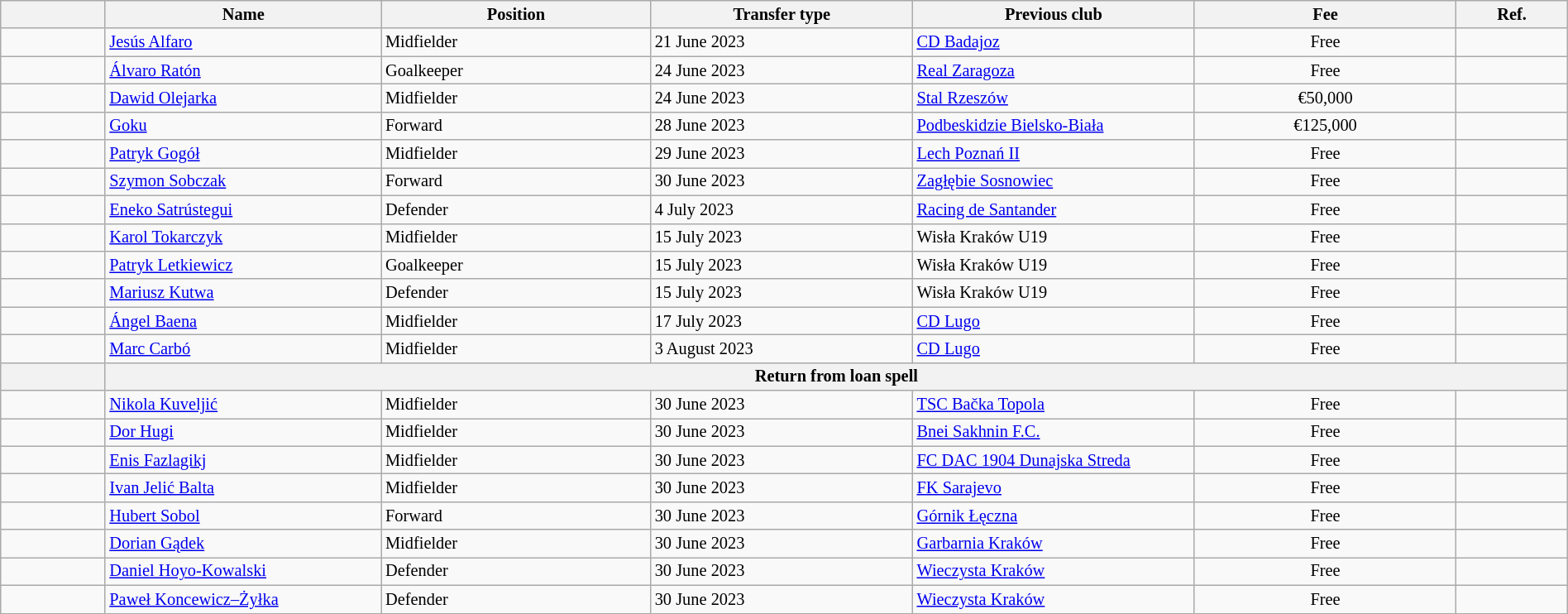<table class="wikitable" style="width:100%; font-size:85%;">
<tr>
<th width="2%"></th>
<th width="5%">Name</th>
<th width="5%">Position</th>
<th width="5%">Transfer type</th>
<th width="5%">Previous club</th>
<th width="5%">Fee</th>
<th width="2%">Ref.</th>
</tr>
<tr>
<td align="center"></td>
<td align="left"> <a href='#'>Jesús Alfaro</a></td>
<td align="left">Midfielder</td>
<td align="left">21 June 2023</td>
<td align="left"> <a href='#'>CD Badajoz</a></td>
<td align="center">Free</td>
<td></td>
</tr>
<tr>
<td align="center"></td>
<td align="left"> <a href='#'>Álvaro Ratón</a></td>
<td align="left">Goalkeeper</td>
<td align="left">24 June 2023</td>
<td align="left"> <a href='#'>Real Zaragoza</a></td>
<td align="center">Free</td>
<td></td>
</tr>
<tr>
<td align="center"></td>
<td align="left"> <a href='#'>Dawid Olejarka</a></td>
<td align="left">Midfielder</td>
<td align="left">24 June 2023</td>
<td align="left"> <a href='#'>Stal Rzeszów</a></td>
<td align="center">€50,000</td>
<td></td>
</tr>
<tr>
<td align="center"></td>
<td align="left"> <a href='#'>Goku</a></td>
<td align="left">Forward</td>
<td align="left">28 June 2023</td>
<td align="left"> <a href='#'>Podbeskidzie Bielsko-Biała</a></td>
<td align="center">€125,000</td>
<td></td>
</tr>
<tr>
<td align="center"></td>
<td align="left"> <a href='#'>Patryk Gogół</a></td>
<td align="left">Midfielder</td>
<td align="left">29 June 2023</td>
<td align="left"> <a href='#'>Lech Poznań II</a></td>
<td align="center">Free</td>
<td></td>
</tr>
<tr>
<td align="center"></td>
<td align="left"> <a href='#'>Szymon Sobczak</a></td>
<td align="left">Forward</td>
<td align="left">30 June 2023</td>
<td align="left"> <a href='#'>Zagłębie Sosnowiec</a></td>
<td align="center">Free</td>
<td></td>
</tr>
<tr>
<td align="center"></td>
<td align="left"> <a href='#'>Eneko Satrústegui</a></td>
<td align="left">Defender</td>
<td align="left">4 July 2023</td>
<td align="left"> <a href='#'>Racing de Santander</a></td>
<td align="center">Free</td>
<td></td>
</tr>
<tr>
<td align="center"></td>
<td align="left"> <a href='#'>Karol Tokarczyk</a></td>
<td align="left">Midfielder</td>
<td align="left">15 July 2023</td>
<td align="left"> Wisła Kraków U19</td>
<td align="center">Free</td>
<td></td>
</tr>
<tr>
<td align="center"></td>
<td align="left"> <a href='#'>Patryk Letkiewicz</a></td>
<td align="left">Goalkeeper</td>
<td align="left">15 July 2023</td>
<td align="left"> Wisła Kraków U19</td>
<td align="center">Free</td>
<td></td>
</tr>
<tr>
<td align="center"></td>
<td align="left"> <a href='#'>Mariusz Kutwa</a></td>
<td align="left">Defender</td>
<td align="left">15 July 2023</td>
<td align="left"> Wisła Kraków U19</td>
<td align="center">Free</td>
<td></td>
</tr>
<tr>
<td align="center"></td>
<td align="left"> <a href='#'>Ángel Baena</a></td>
<td align="left">Midfielder</td>
<td align="left">17 July 2023</td>
<td align="left"> <a href='#'>CD Lugo</a></td>
<td align="center">Free</td>
<td></td>
</tr>
<tr>
<td align="center"></td>
<td align="left"> <a href='#'>Marc Carbó</a></td>
<td align="left">Midfielder</td>
<td align="left">3 August 2023</td>
<td align="left"> <a href='#'>CD Lugo</a></td>
<td align="center">Free</td>
<td></td>
</tr>
<tr>
<th></th>
<th colspan=6>Return from loan spell</th>
</tr>
<tr>
<td align=center></td>
<td align=left> <a href='#'>Nikola Kuveljić</a></td>
<td align="left">Midfielder</td>
<td align="left">30 June 2023</td>
<td align="left"> <a href='#'>TSC Bačka Topola</a></td>
<td align="center">Free</td>
<td></td>
</tr>
<tr>
<td align=center></td>
<td align=left> <a href='#'>Dor Hugi</a></td>
<td align="left">Midfielder</td>
<td align="left">30 June 2023</td>
<td align="left"> <a href='#'>Bnei Sakhnin F.C.</a></td>
<td align="center">Free</td>
<td></td>
</tr>
<tr>
<td align=center></td>
<td align=left> <a href='#'>Enis Fazlagikj</a></td>
<td align="left">Midfielder</td>
<td align="left">30 June 2023</td>
<td align="left"> <a href='#'>FC DAC 1904 Dunajska Streda</a></td>
<td align="center">Free</td>
<td></td>
</tr>
<tr>
<td align=center></td>
<td align=left> <a href='#'>Ivan Jelić Balta</a></td>
<td align="left">Midfielder</td>
<td align="left">30 June 2023</td>
<td align="left"> <a href='#'>FK Sarajevo</a></td>
<td align="center">Free</td>
<td></td>
</tr>
<tr>
<td align=center></td>
<td align=left> <a href='#'>Hubert Sobol</a></td>
<td align="left">Forward</td>
<td align="left">30 June 2023</td>
<td align="left">  <a href='#'>Górnik Łęczna</a></td>
<td align="center">Free</td>
<td></td>
</tr>
<tr>
<td align=center></td>
<td align=left> <a href='#'>Dorian Gądek</a></td>
<td align="left">Midfielder</td>
<td align="left">30 June 2023</td>
<td align="left"> <a href='#'>Garbarnia Kraków</a></td>
<td align="center">Free</td>
<td></td>
</tr>
<tr>
<td align=center></td>
<td align=left> <a href='#'>Daniel Hoyo-Kowalski</a></td>
<td align="left">Defender</td>
<td align="left">30 June 2023</td>
<td align="left"> <a href='#'>Wieczysta Kraków</a></td>
<td align="center">Free</td>
<td></td>
</tr>
<tr>
<td align=center></td>
<td align=left> <a href='#'>Paweł Koncewicz–Żyłka</a></td>
<td align="left">Defender</td>
<td align="left">30 June 2023</td>
<td align="left"> <a href='#'>Wieczysta Kraków</a></td>
<td align="center">Free</td>
<td></td>
</tr>
</table>
